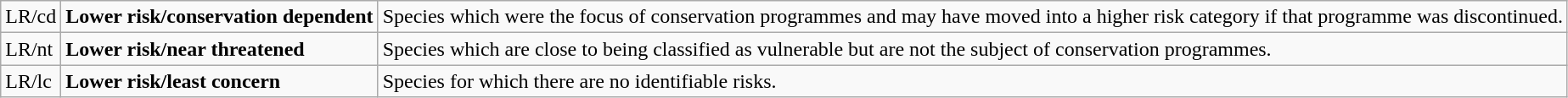<table class="wikitable" style="text-align:left">
<tr>
<td>LR/cd</td>
<td><strong>Lower risk/conservation dependent</strong></td>
<td>Species which were the focus of conservation programmes and may have moved into a higher risk category if that programme was discontinued.</td>
</tr>
<tr>
<td>LR/nt</td>
<td><strong>Lower risk/near threatened</strong></td>
<td>Species which are close to being classified as vulnerable but are not the subject of conservation programmes.</td>
</tr>
<tr>
<td>LR/lc</td>
<td><strong>Lower risk/least concern</strong></td>
<td>Species for which there are no identifiable risks.</td>
</tr>
</table>
